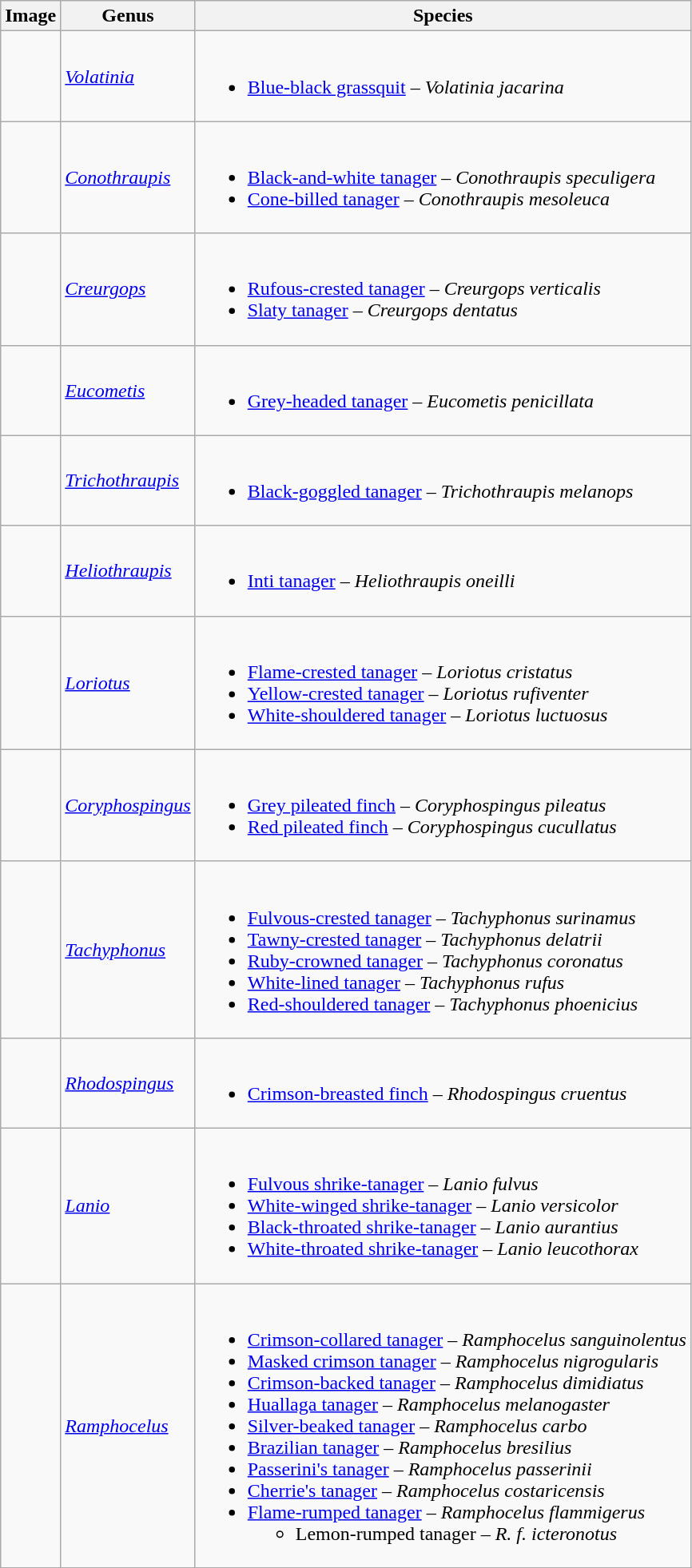<table class="wikitable">
<tr>
<th>Image</th>
<th>Genus</th>
<th>Species</th>
</tr>
<tr>
<td></td>
<td><em><a href='#'>Volatinia</a></em> </td>
<td><br><ul><li><a href='#'>Blue-black grassquit</a> – <em>Volatinia jacarina</em></li></ul></td>
</tr>
<tr>
<td></td>
<td><em><a href='#'>Conothraupis</a></em> </td>
<td><br><ul><li><a href='#'>Black-and-white tanager</a> – <em>Conothraupis speculigera</em></li><li><a href='#'>Cone-billed tanager</a> – <em>Conothraupis mesoleuca</em></li></ul></td>
</tr>
<tr>
<td></td>
<td><em><a href='#'>Creurgops</a></em> </td>
<td><br><ul><li><a href='#'>Rufous-crested tanager</a> – <em>Creurgops verticalis</em></li><li><a href='#'>Slaty tanager</a> – <em>Creurgops dentatus</em></li></ul></td>
</tr>
<tr>
<td></td>
<td><em><a href='#'>Eucometis</a></em> </td>
<td><br><ul><li><a href='#'>Grey-headed tanager</a> – <em>Eucometis penicillata</em></li></ul></td>
</tr>
<tr>
<td></td>
<td><em><a href='#'>Trichothraupis</a></em> </td>
<td><br><ul><li><a href='#'>Black-goggled tanager</a> – <em>Trichothraupis melanops</em></li></ul></td>
</tr>
<tr>
<td></td>
<td><em><a href='#'>Heliothraupis</a></em> </td>
<td><br><ul><li><a href='#'>Inti tanager</a> – <em>Heliothraupis oneilli</em></li></ul></td>
</tr>
<tr>
<td></td>
<td><em><a href='#'>Loriotus</a></em> </td>
<td><br><ul><li><a href='#'>Flame-crested tanager</a> – <em>Loriotus cristatus</em></li><li><a href='#'>Yellow-crested tanager</a> – <em>Loriotus rufiventer</em></li><li><a href='#'>White-shouldered tanager</a> – <em>Loriotus luctuosus</em></li></ul></td>
</tr>
<tr>
<td></td>
<td><em><a href='#'>Coryphospingus</a></em> </td>
<td><br><ul><li><a href='#'>Grey pileated finch</a> – <em>Coryphospingus pileatus</em></li><li><a href='#'>Red pileated finch</a> – <em>Coryphospingus cucullatus</em></li></ul></td>
</tr>
<tr>
<td></td>
<td><em><a href='#'>Tachyphonus</a></em> </td>
<td><br><ul><li><a href='#'>Fulvous-crested tanager</a> – <em>Tachyphonus surinamus</em></li><li><a href='#'>Tawny-crested tanager</a> – <em>Tachyphonus delatrii</em></li><li><a href='#'>Ruby-crowned tanager</a> – <em>Tachyphonus coronatus</em></li><li><a href='#'>White-lined tanager</a> – <em>Tachyphonus rufus</em></li><li><a href='#'>Red-shouldered tanager</a> – <em>Tachyphonus phoenicius</em></li></ul></td>
</tr>
<tr>
<td></td>
<td><em><a href='#'>Rhodospingus</a></em> </td>
<td><br><ul><li><a href='#'>Crimson-breasted finch</a> – <em>Rhodospingus cruentus</em></li></ul></td>
</tr>
<tr>
<td></td>
<td><em><a href='#'>Lanio</a></em> </td>
<td><br><ul><li><a href='#'>Fulvous shrike-tanager</a> – <em>Lanio fulvus</em></li><li><a href='#'>White-winged shrike-tanager</a> – <em>Lanio versicolor</em></li><li><a href='#'>Black-throated shrike-tanager</a> – <em>Lanio aurantius</em></li><li><a href='#'>White-throated shrike-tanager</a> – <em>Lanio leucothorax</em></li></ul></td>
</tr>
<tr>
<td></td>
<td><em><a href='#'>Ramphocelus</a></em> </td>
<td><br><ul><li><a href='#'>Crimson-collared tanager</a> – <em>Ramphocelus sanguinolentus</em></li><li><a href='#'>Masked crimson tanager</a> – <em>Ramphocelus nigrogularis</em></li><li><a href='#'>Crimson-backed tanager</a> – <em>Ramphocelus dimidiatus</em></li><li><a href='#'>Huallaga tanager</a> – <em>Ramphocelus melanogaster</em></li><li><a href='#'>Silver-beaked tanager</a> – <em>Ramphocelus carbo</em></li><li><a href='#'>Brazilian tanager</a> – <em>Ramphocelus bresilius</em></li><li><a href='#'>Passerini's tanager</a> – <em>Ramphocelus passerinii</em></li><li><a href='#'>Cherrie's tanager</a> – <em>Ramphocelus costaricensis</em></li><li><a href='#'>Flame-rumped tanager</a> – <em>Ramphocelus flammigerus</em><ul><li>Lemon-rumped tanager – <em>R. f. icteronotus</em></li></ul></li></ul></td>
</tr>
<tr>
</tr>
</table>
